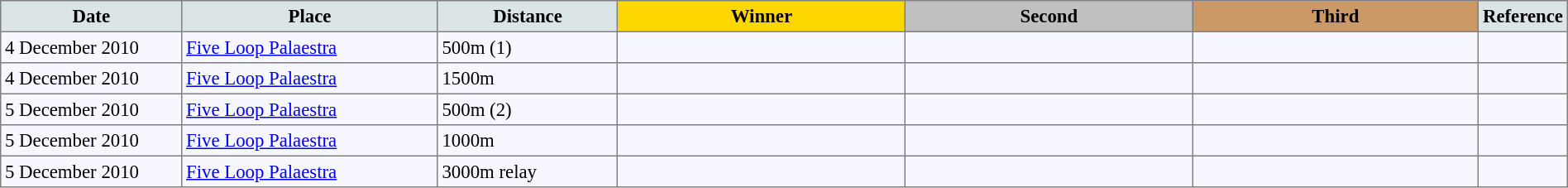<table bgcolor="#f7f8ff" cellpadding="3" cellspacing="0" border="1" style="font-size: 95%; border: gray solid 1px; border-collapse: collapse;">
<tr bgcolor="#CCCCCC">
<td align="center" bgcolor="#DCE5E5" width="150"><strong>Date</strong></td>
<td align="center" bgcolor="#DCE5E5" width="220"><strong>Place</strong></td>
<td align="center" bgcolor="#DCE5E5" width="150"><strong>Distance</strong></td>
<td align="center" bgcolor="gold" width="250"><strong>Winner</strong></td>
<td align="center" bgcolor="silver" width="250"><strong>Second</strong></td>
<td align="center" bgcolor="CC9966" width="250"><strong>Third</strong></td>
<td align="center" bgcolor="#DCE5E5" width="30"><strong>Reference</strong></td>
</tr>
<tr align="left">
<td>4 December 2010</td>
<td><a href='#'>Five Loop Palaestra</a></td>
<td>500m (1)</td>
<td></td>
<td></td>
<td></td>
<td></td>
</tr>
<tr align="left">
<td>4 December 2010</td>
<td><a href='#'>Five Loop Palaestra</a></td>
<td>1500m</td>
<td></td>
<td></td>
<td></td>
<td></td>
</tr>
<tr align="left">
<td>5 December 2010</td>
<td><a href='#'>Five Loop Palaestra</a></td>
<td>500m (2)</td>
<td></td>
<td></td>
<td></td>
<td></td>
</tr>
<tr align="left">
<td>5 December 2010</td>
<td><a href='#'>Five Loop Palaestra</a></td>
<td>1000m</td>
<td></td>
<td></td>
<td></td>
<td></td>
</tr>
<tr align="left">
<td>5 December 2010</td>
<td><a href='#'>Five Loop Palaestra</a></td>
<td>3000m relay</td>
<td></td>
<td></td>
<td></td>
<td></td>
</tr>
</table>
